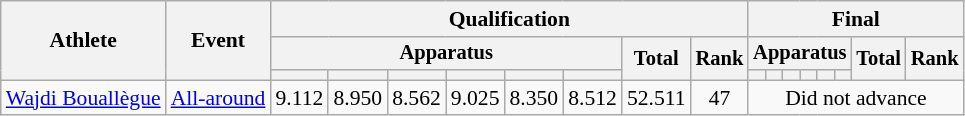<table class="wikitable" style="font-size:90%">
<tr>
<th rowspan=3>Athlete</th>
<th rowspan=3>Event</th>
<th colspan =8>Qualification</th>
<th colspan =8>Final</th>
</tr>
<tr style="font-size:95%">
<th colspan=6>Apparatus</th>
<th rowspan=2>Total</th>
<th rowspan=2>Rank</th>
<th colspan=6>Apparatus</th>
<th rowspan=2>Total</th>
<th rowspan=2>Rank</th>
</tr>
<tr style="font-size:95%">
<th></th>
<th></th>
<th></th>
<th></th>
<th></th>
<th></th>
<th></th>
<th></th>
<th></th>
<th></th>
<th></th>
<th></th>
</tr>
<tr align=center>
<td align=left><a href='#'>Wajdi Bouallègue</a></td>
<td align=left><a href='#'>All-around</a></td>
<td>9.112</td>
<td>8.950</td>
<td>8.562</td>
<td>9.025</td>
<td>8.350</td>
<td>8.512</td>
<td>52.511</td>
<td>47</td>
<td colspan=8>Did not advance</td>
</tr>
</table>
